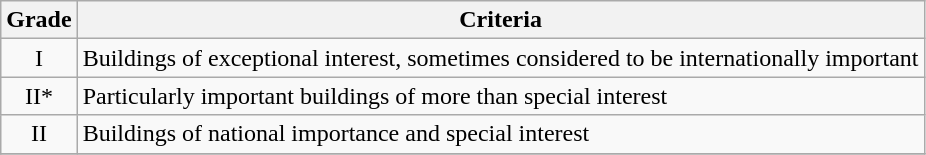<table class="wikitable" border="1">
<tr>
<th>Grade</th>
<th>Criteria</th>
</tr>
<tr>
<td align="center" >I</td>
<td>Buildings of exceptional interest, sometimes considered to be internationally important</td>
</tr>
<tr>
<td align="center" >II*</td>
<td>Particularly important buildings of more than special interest</td>
</tr>
<tr>
<td align="center" >II</td>
<td>Buildings of national importance and special interest</td>
</tr>
<tr>
</tr>
</table>
